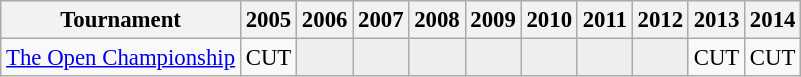<table class="wikitable" style="font-size:95%;text-align:center;">
<tr>
<th>Tournament</th>
<th>2005</th>
<th>2006</th>
<th>2007</th>
<th>2008</th>
<th>2009</th>
<th>2010</th>
<th>2011</th>
<th>2012</th>
<th>2013</th>
<th>2014</th>
</tr>
<tr>
<td align=left><a href='#'>The Open Championship</a></td>
<td>CUT</td>
<td style="background:#eeeeee;"></td>
<td style="background:#eeeeee;"></td>
<td style="background:#eeeeee;"></td>
<td style="background:#eeeeee;"></td>
<td style="background:#eeeeee;"></td>
<td style="background:#eeeeee;"></td>
<td style="background:#eeeeee;"></td>
<td>CUT</td>
<td>CUT</td>
</tr>
</table>
